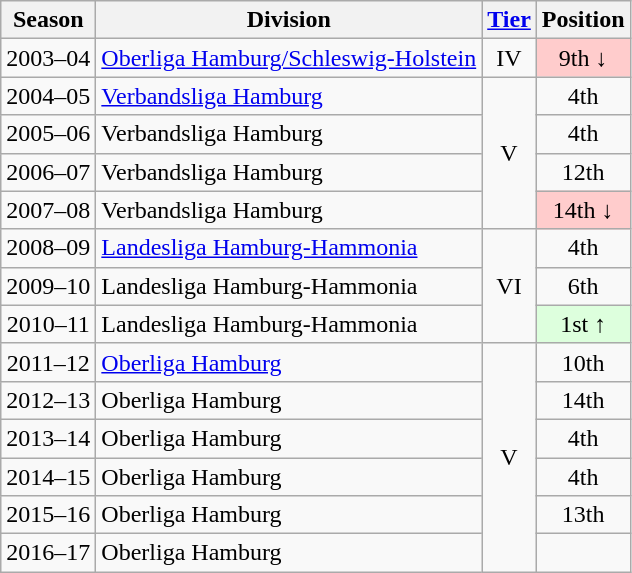<table class="wikitable">
<tr>
<th>Season</th>
<th>Division</th>
<th><a href='#'>Tier</a></th>
<th>Position</th>
</tr>
<tr align="center">
<td>2003–04</td>
<td align="left"><a href='#'>Oberliga Hamburg/Schleswig-Holstein</a></td>
<td>IV</td>
<td style="background:#ffcccc">9th ↓</td>
</tr>
<tr align="center">
<td>2004–05</td>
<td align="left"><a href='#'>Verbandsliga Hamburg</a></td>
<td rowspan=4>V</td>
<td>4th</td>
</tr>
<tr align="center">
<td>2005–06</td>
<td align="left">Verbandsliga Hamburg</td>
<td>4th</td>
</tr>
<tr align="center">
<td>2006–07</td>
<td align="left">Verbandsliga Hamburg</td>
<td>12th</td>
</tr>
<tr align="center">
<td>2007–08</td>
<td align="left">Verbandsliga Hamburg</td>
<td style="background:#ffcccc">14th ↓</td>
</tr>
<tr align="center">
<td>2008–09</td>
<td align="left"><a href='#'>Landesliga Hamburg-Hammonia</a></td>
<td rowspan=3>VI</td>
<td>4th</td>
</tr>
<tr align="center">
<td>2009–10</td>
<td align="left">Landesliga Hamburg-Hammonia</td>
<td>6th</td>
</tr>
<tr align="center">
<td>2010–11</td>
<td align="left">Landesliga Hamburg-Hammonia</td>
<td style="background:#ddffdd">1st ↑</td>
</tr>
<tr align="center">
<td>2011–12</td>
<td align="left"><a href='#'>Oberliga Hamburg</a></td>
<td rowspan=6>V</td>
<td>10th</td>
</tr>
<tr align="center">
<td>2012–13</td>
<td align="left">Oberliga Hamburg</td>
<td>14th</td>
</tr>
<tr align="center">
<td>2013–14</td>
<td align="left">Oberliga Hamburg</td>
<td>4th</td>
</tr>
<tr align="center">
<td>2014–15</td>
<td align="left">Oberliga Hamburg</td>
<td>4th</td>
</tr>
<tr align="center">
<td>2015–16</td>
<td align="left">Oberliga Hamburg</td>
<td>13th</td>
</tr>
<tr align="center">
<td>2016–17</td>
<td align="left">Oberliga Hamburg</td>
<td></td>
</tr>
</table>
